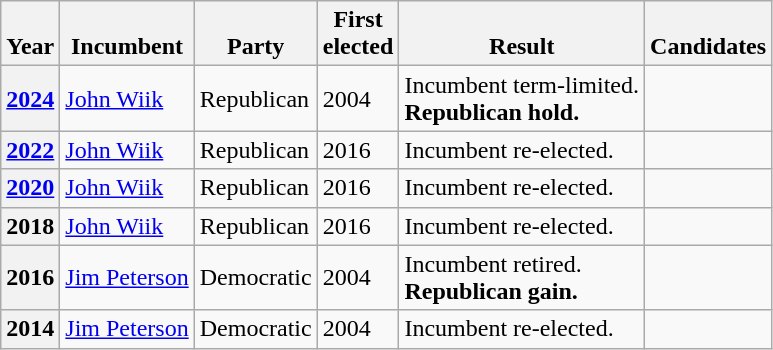<table class=wikitable>
<tr valign=bottom>
<th>Year</th>
<th>Incumbent</th>
<th>Party</th>
<th>First<br>elected</th>
<th>Result</th>
<th>Candidates</th>
</tr>
<tr>
<th><a href='#'>2024</a></th>
<td><a href='#'>John Wiik</a></td>
<td>Republican</td>
<td>2004</td>
<td>Incumbent term-limited.<br><strong>Republican hold.</strong></td>
<td nowrap></td>
</tr>
<tr>
<th><a href='#'>2022</a></th>
<td><a href='#'>John Wiik</a></td>
<td>Republican</td>
<td>2016</td>
<td>Incumbent re-elected.</td>
<td nowrap></td>
</tr>
<tr>
<th><a href='#'>2020</a></th>
<td><a href='#'>John Wiik</a></td>
<td>Republican</td>
<td>2016</td>
<td>Incumbent re-elected.</td>
<td nowrap></td>
</tr>
<tr>
<th>2018</th>
<td><a href='#'>John Wiik</a></td>
<td>Republican</td>
<td>2016</td>
<td>Incumbent re-elected.</td>
<td nowrap></td>
</tr>
<tr>
<th>2016</th>
<td><a href='#'>Jim Peterson</a></td>
<td>Democratic</td>
<td>2004</td>
<td>Incumbent retired.<br><strong>Republican gain.</strong></td>
<td nowrap></td>
</tr>
<tr>
<th>2014</th>
<td><a href='#'>Jim Peterson</a></td>
<td>Democratic</td>
<td>2004</td>
<td>Incumbent re-elected.</td>
<td nowrap></td>
</tr>
</table>
